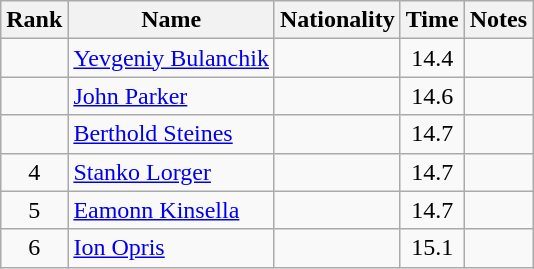<table class="wikitable sortable" style="text-align:center">
<tr>
<th>Rank</th>
<th>Name</th>
<th>Nationality</th>
<th>Time</th>
<th>Notes</th>
</tr>
<tr>
<td></td>
<td align=left><a href='#'>Yevgeniy Bulanchik</a></td>
<td align=left></td>
<td>14.4</td>
<td></td>
</tr>
<tr>
<td></td>
<td align=left><a href='#'>John Parker</a></td>
<td align=left></td>
<td>14.6</td>
<td></td>
</tr>
<tr>
<td></td>
<td align=left><a href='#'>Berthold Steines</a></td>
<td align=left></td>
<td>14.7</td>
<td></td>
</tr>
<tr>
<td>4</td>
<td align=left><a href='#'>Stanko Lorger</a></td>
<td align=left></td>
<td>14.7</td>
<td></td>
</tr>
<tr>
<td>5</td>
<td align=left><a href='#'>Eamonn Kinsella</a></td>
<td align=left></td>
<td>14.7</td>
<td></td>
</tr>
<tr>
<td>6</td>
<td align=left><a href='#'>Ion Opris</a></td>
<td align=left></td>
<td>15.1</td>
<td></td>
</tr>
</table>
